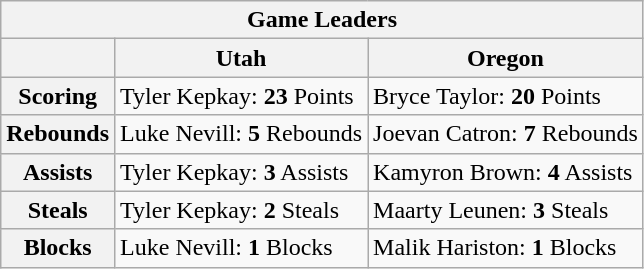<table class="wikitable">
<tr>
<th colspan=3>Game Leaders</th>
</tr>
<tr>
<th></th>
<th>Utah</th>
<th>Oregon</th>
</tr>
<tr>
<th>Scoring</th>
<td>Tyler Kepkay: <strong>23</strong> Points</td>
<td>Bryce Taylor: <strong>20</strong> Points</td>
</tr>
<tr>
<th>Rebounds</th>
<td>Luke Nevill: <strong>5</strong> Rebounds</td>
<td>Joevan Catron: <strong>7</strong> Rebounds</td>
</tr>
<tr>
<th>Assists</th>
<td>Tyler Kepkay: <strong>3</strong> Assists</td>
<td>Kamyron Brown: <strong>4</strong> Assists</td>
</tr>
<tr>
<th>Steals</th>
<td>Tyler Kepkay: <strong>2</strong> Steals</td>
<td>Maarty Leunen: <strong>3</strong> Steals</td>
</tr>
<tr>
<th>Blocks</th>
<td>Luke Nevill: <strong>1</strong> Blocks</td>
<td>Malik Hariston: <strong>1</strong> Blocks</td>
</tr>
</table>
